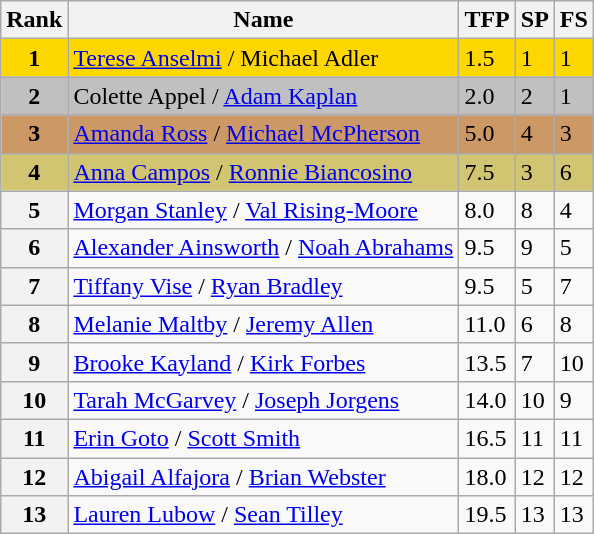<table class="wikitable">
<tr>
<th>Rank</th>
<th>Name</th>
<th>TFP</th>
<th>SP</th>
<th>FS</th>
</tr>
<tr bgcolor="gold">
<td align="center"><strong>1</strong></td>
<td><a href='#'>Terese Anselmi</a> / Michael Adler</td>
<td>1.5</td>
<td>1</td>
<td>1</td>
</tr>
<tr bgcolor="silver">
<td align="center"><strong>2</strong></td>
<td>Colette Appel / <a href='#'>Adam Kaplan</a></td>
<td>2.0</td>
<td>2</td>
<td>1</td>
</tr>
<tr bgcolor="cc9966">
<td align="center"><strong>3</strong></td>
<td><a href='#'>Amanda Ross</a> / <a href='#'>Michael McPherson</a></td>
<td>5.0</td>
<td>4</td>
<td>3</td>
</tr>
<tr bgcolor="#d1c571">
<td align="center"><strong>4</strong></td>
<td><a href='#'>Anna Campos</a> / <a href='#'>Ronnie Biancosino</a></td>
<td>7.5</td>
<td>3</td>
<td>6</td>
</tr>
<tr>
<th>5</th>
<td><a href='#'>Morgan Stanley</a> / <a href='#'>Val Rising-Moore</a></td>
<td>8.0</td>
<td>8</td>
<td>4</td>
</tr>
<tr>
<th>6</th>
<td><a href='#'>Alexander Ainsworth</a> / <a href='#'>Noah Abrahams</a></td>
<td>9.5</td>
<td>9</td>
<td>5</td>
</tr>
<tr>
<th>7</th>
<td><a href='#'>Tiffany Vise</a> / <a href='#'>Ryan Bradley</a></td>
<td>9.5</td>
<td>5</td>
<td>7</td>
</tr>
<tr>
<th>8</th>
<td><a href='#'>Melanie Maltby</a> / <a href='#'>Jeremy Allen</a></td>
<td>11.0</td>
<td>6</td>
<td>8</td>
</tr>
<tr>
<th>9</th>
<td><a href='#'>Brooke Kayland</a> / <a href='#'>Kirk Forbes</a></td>
<td>13.5</td>
<td>7</td>
<td>10</td>
</tr>
<tr>
<th>10</th>
<td><a href='#'>Tarah McGarvey</a> / <a href='#'>Joseph Jorgens</a></td>
<td>14.0</td>
<td>10</td>
<td>9</td>
</tr>
<tr>
<th>11</th>
<td><a href='#'>Erin Goto</a> / <a href='#'>Scott Smith</a></td>
<td>16.5</td>
<td>11</td>
<td>11</td>
</tr>
<tr>
<th>12</th>
<td><a href='#'>Abigail Alfajora</a> / <a href='#'>Brian Webster</a></td>
<td>18.0</td>
<td>12</td>
<td>12</td>
</tr>
<tr>
<th>13</th>
<td><a href='#'>Lauren Lubow</a> / <a href='#'>Sean Tilley</a></td>
<td>19.5</td>
<td>13</td>
<td>13</td>
</tr>
</table>
